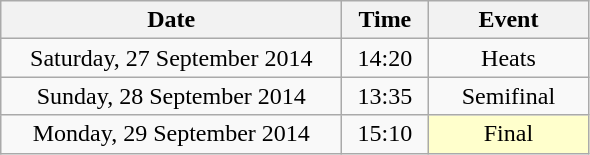<table class = "wikitable" style="text-align:center;">
<tr>
<th width=220>Date</th>
<th width=50>Time</th>
<th width=100>Event</th>
</tr>
<tr>
<td>Saturday, 27 September 2014</td>
<td>14:20</td>
<td>Heats</td>
</tr>
<tr>
<td>Sunday, 28 September 2014</td>
<td>13:35</td>
<td>Semifinal</td>
</tr>
<tr>
<td>Monday, 29 September 2014</td>
<td>15:10</td>
<td bgcolor=ffffcc>Final</td>
</tr>
</table>
